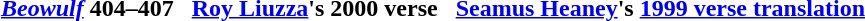<table cellpadding=5 style="margin:1em auto;">
<tr>
<th><em><a href='#'>Beowulf</a></em> 404–407</th>
<th><a href='#'>Roy Liuzza</a>'s 2000 verse</th>
<th><a href='#'>Seamus Heaney</a>'s <a href='#'>1999 verse translation</a></th>
</tr>
<tr>
<td></td>
<td></td>
<td></td>
</tr>
</table>
